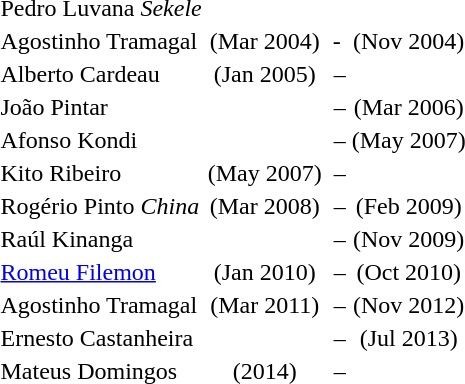<table border="0" style="text-align:center;">
<tr>
<td align=left> Pedro Luvana <em>Sekele</em></td>
<td></td>
</tr>
<tr>
<td align=left> Agostinho Tramagal</td>
<td>(Mar 2004)</td>
<td>-</td>
<td>(Nov 2004)</td>
</tr>
<tr>
<td align=left> Alberto Cardeau</td>
<td>(Jan 2005)</td>
<td> –</td>
<td></td>
</tr>
<tr>
<td align=left> João Pintar</td>
<td></td>
<td> –</td>
<td>(Mar 2006)</td>
</tr>
<tr>
<td align=left> Afonso Kondi</td>
<td></td>
<td> –</td>
<td>(May 2007)</td>
</tr>
<tr>
<td align=left> Kito Ribeiro</td>
<td>(May 2007)</td>
<td> –</td>
</tr>
<tr>
<td align=left> Rogério Pinto <em>China</em></td>
<td>(Mar 2008)</td>
<td> –</td>
<td>(Feb 2009)</td>
</tr>
<tr>
<td align=left> Raúl Kinanga</td>
<td></td>
<td> –</td>
<td>(Nov 2009)</td>
</tr>
<tr>
<td align=left> <a href='#'>Romeu Filemon</a></td>
<td>(Jan 2010)</td>
<td> –</td>
<td>(Oct 2010)</td>
</tr>
<tr>
<td align=left> Agostinho Tramagal</td>
<td>(Mar 2011)</td>
<td> –</td>
<td>(Nov 2012)</td>
</tr>
<tr>
<td align=left> Ernesto Castanheira</td>
<td></td>
<td> –</td>
<td>(Jul 2013)</td>
</tr>
<tr>
<td align=left> Mateus Domingos</td>
<td>(2014)</td>
<td> –</td>
<td></td>
</tr>
</table>
